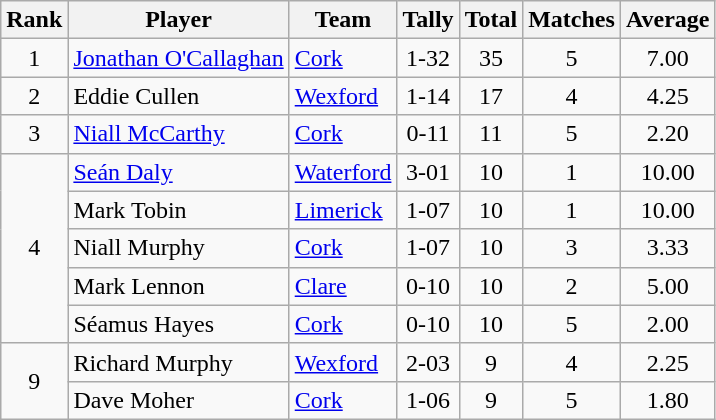<table class="wikitable">
<tr>
<th>Rank</th>
<th>Player</th>
<th>Team</th>
<th>Tally</th>
<th>Total</th>
<th>Matches</th>
<th>Average</th>
</tr>
<tr>
<td rowspan=1 align=center>1</td>
<td><a href='#'>Jonathan O'Callaghan</a></td>
<td><a href='#'>Cork</a></td>
<td align=center>1-32</td>
<td align=center>35</td>
<td align=center>5</td>
<td align=center>7.00</td>
</tr>
<tr>
<td rowspan=1 align=center>2</td>
<td>Eddie Cullen</td>
<td><a href='#'>Wexford</a></td>
<td align=center>1-14</td>
<td align=center>17</td>
<td align=center>4</td>
<td align=center>4.25</td>
</tr>
<tr>
<td rowspan=1 align=center>3</td>
<td><a href='#'>Niall McCarthy</a></td>
<td><a href='#'>Cork</a></td>
<td align=center>0-11</td>
<td align=center>11</td>
<td align=center>5</td>
<td align=center>2.20</td>
</tr>
<tr>
<td rowspan=5 align=center>4</td>
<td><a href='#'>Seán Daly</a></td>
<td><a href='#'>Waterford</a></td>
<td align=center>3-01</td>
<td align=center>10</td>
<td align=center>1</td>
<td align=center>10.00</td>
</tr>
<tr>
<td>Mark Tobin</td>
<td><a href='#'>Limerick</a></td>
<td align=center>1-07</td>
<td align=center>10</td>
<td align=center>1</td>
<td align=center>10.00</td>
</tr>
<tr>
<td>Niall Murphy</td>
<td><a href='#'>Cork</a></td>
<td align=center>1-07</td>
<td align=center>10</td>
<td align=center>3</td>
<td align=center>3.33</td>
</tr>
<tr>
<td>Mark Lennon</td>
<td><a href='#'>Clare</a></td>
<td align=center>0-10</td>
<td align=center>10</td>
<td align=center>2</td>
<td align=center>5.00</td>
</tr>
<tr>
<td>Séamus Hayes</td>
<td><a href='#'>Cork</a></td>
<td align=center>0-10</td>
<td align=center>10</td>
<td align=center>5</td>
<td align=center>2.00</td>
</tr>
<tr>
<td rowspan=2 align=center>9</td>
<td>Richard Murphy</td>
<td><a href='#'>Wexford</a></td>
<td align=center>2-03</td>
<td align=center>9</td>
<td align=center>4</td>
<td align=center>2.25</td>
</tr>
<tr>
<td>Dave Moher</td>
<td><a href='#'>Cork</a></td>
<td align=center>1-06</td>
<td align=center>9</td>
<td align=center>5</td>
<td align=center>1.80</td>
</tr>
</table>
